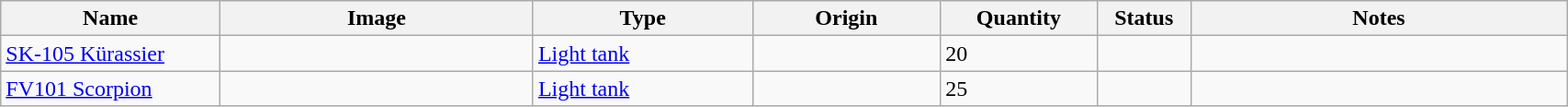<table class="wikitable" style="width:90%;">
<tr>
<th width=14%>Name</th>
<th width=20%>Image</th>
<th width=14%>Type</th>
<th width=12%>Origin</th>
<th width=10%>Quantity</th>
<th width=06%>Status</th>
<th width=24%>Notes</th>
</tr>
<tr>
<td><a href='#'>SK-105 Kürassier</a></td>
<td></td>
<td><a href='#'>Light tank</a></td>
<td></td>
<td>20</td>
<td></td>
<td></td>
</tr>
<tr>
<td><a href='#'>FV101 Scorpion</a></td>
<td></td>
<td><a href='#'>Light tank</a></td>
<td></td>
<td>25</td>
<td></td>
<td></td>
</tr>
</table>
